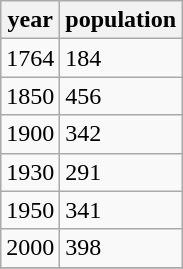<table class="wikitable">
<tr>
<th>year</th>
<th>population</th>
</tr>
<tr>
<td>1764</td>
<td>184</td>
</tr>
<tr>
<td>1850</td>
<td>456</td>
</tr>
<tr>
<td>1900</td>
<td>342</td>
</tr>
<tr>
<td>1930</td>
<td>291</td>
</tr>
<tr>
<td>1950</td>
<td>341</td>
</tr>
<tr>
<td>2000</td>
<td>398</td>
</tr>
<tr>
</tr>
</table>
